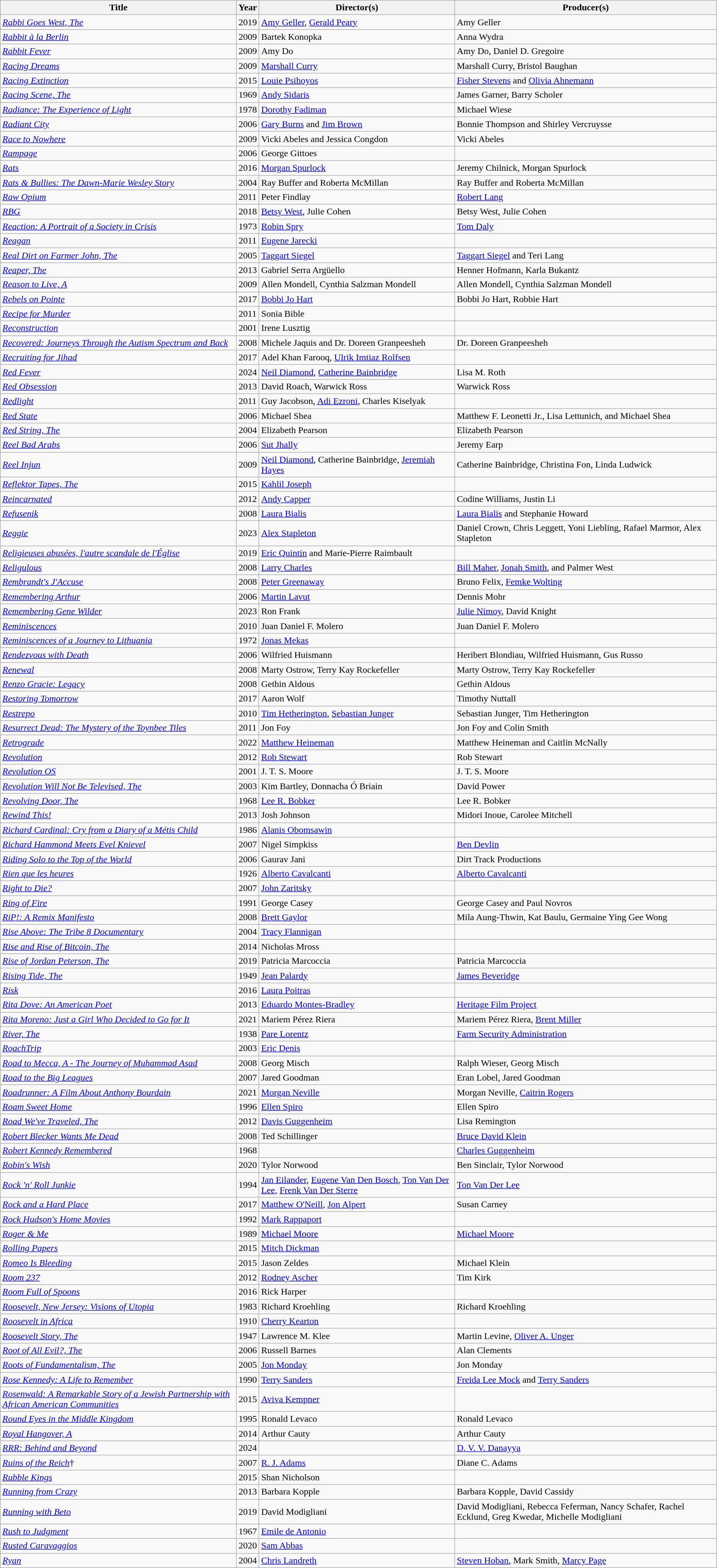<table class="wikitable sortable">
<tr>
<th>Title</th>
<th>Year</th>
<th>Director(s)</th>
<th>Producer(s)</th>
</tr>
<tr>
<td><em><a href='#'>Rabbi Goes West, The</a></em></td>
<td>2019</td>
<td><a href='#'>Amy Geller</a>, <a href='#'>Gerald Peary</a></td>
<td>Amy Geller</td>
</tr>
<tr>
<td><em><a href='#'>Rabbit à la Berlin</a></em></td>
<td>2009</td>
<td>Bartek Konopka</td>
<td>Anna Wydra</td>
</tr>
<tr>
<td><em><a href='#'>Rabbit Fever</a></em></td>
<td>2009</td>
<td>Amy Do</td>
<td>Amy Do, Daniel D. Gregoire</td>
</tr>
<tr>
<td><em><a href='#'>Racing Dreams</a></em></td>
<td>2009</td>
<td><a href='#'>Marshall Curry</a></td>
<td>Marshall Curry, Bristol Baughan</td>
</tr>
<tr>
<td><em><a href='#'>Racing Extinction</a></em></td>
<td>2015</td>
<td><a href='#'>Louie Psihoyos</a></td>
<td><a href='#'>Fisher Stevens</a> and <a href='#'>Olivia Ahnemann</a></td>
</tr>
<tr>
<td><em><a href='#'>Racing Scene, The</a></em></td>
<td>1969</td>
<td><a href='#'>Andy Sidaris</a></td>
<td>James Garner, Barry Scholer</td>
</tr>
<tr>
<td><em><a href='#'>Radiance: The Experience of Light</a></em></td>
<td>1978</td>
<td><a href='#'>Dorothy Fadiman</a></td>
<td>Michael Wiese</td>
</tr>
<tr>
<td><em><a href='#'>Radiant City</a></em></td>
<td>2006</td>
<td><a href='#'>Gary Burns</a> and <a href='#'>Jim Brown</a></td>
<td>Bonnie Thompson and Shirley Vercruysse</td>
</tr>
<tr>
<td><em><a href='#'>Race to Nowhere</a></em></td>
<td>2009</td>
<td>Vicki Abeles and Jessica Congdon</td>
<td>Vicki Abeles</td>
</tr>
<tr>
<td><em><a href='#'>Rampage</a></em></td>
<td>2006</td>
<td>George Gittoes</td>
<td></td>
</tr>
<tr>
<td><em><a href='#'>Rats</a></em></td>
<td>2016</td>
<td><a href='#'>Morgan Spurlock</a></td>
<td>Jeremy Chilnick, Morgan Spurlock</td>
</tr>
<tr>
<td><em><a href='#'>Rats & Bullies: The Dawn-Marie Wesley Story</a></em></td>
<td>2004</td>
<td>Ray Buffer and Roberta McMillan</td>
<td>Ray Buffer and Roberta McMillan</td>
</tr>
<tr>
<td><em><a href='#'>Raw Opium</a></em></td>
<td>2011</td>
<td>Peter Findlay</td>
<td><a href='#'>Robert Lang</a></td>
</tr>
<tr>
<td><em><a href='#'>RBG</a></em></td>
<td>2018</td>
<td><a href='#'>Betsy West</a>, Julie Cohen</td>
<td>Betsy West, Julie Cohen</td>
</tr>
<tr>
<td><em><a href='#'>Reaction: A Portrait of a Society in Crisis</a></em></td>
<td>1973</td>
<td><a href='#'>Robin Spry</a></td>
<td><a href='#'>Tom Daly</a></td>
</tr>
<tr>
<td><em><a href='#'>Reagan</a></em></td>
<td>2011</td>
<td><a href='#'>Eugene Jarecki</a></td>
<td></td>
</tr>
<tr>
<td><em><a href='#'>Real Dirt on Farmer John, The</a></em></td>
<td>2005</td>
<td><a href='#'>Taggart Siegel</a></td>
<td><a href='#'>Taggart Siegel</a> and Teri Lang</td>
</tr>
<tr>
<td><em><a href='#'>Reaper, The</a></em></td>
<td>2013</td>
<td>Gabriel Serra Argüello</td>
<td>Henner Hofmann, Karla Bukantz</td>
</tr>
<tr>
<td><em><a href='#'>Reason to Live, A</a></em></td>
<td>2009</td>
<td>Allen Mondell, Cynthia Salzman Mondell</td>
<td>Allen Mondell, Cynthia Salzman Mondell</td>
</tr>
<tr>
<td><em><a href='#'>Rebels on Pointe</a></em></td>
<td>2017</td>
<td><a href='#'>Bobbi Jo Hart</a></td>
<td>Bobbi Jo Hart, Robbie Hart</td>
</tr>
<tr>
<td><em><a href='#'>Recipe for Murder</a></em></td>
<td>2011</td>
<td>Sonia Bible</td>
<td></td>
</tr>
<tr>
<td><em><a href='#'>Reconstruction</a></em></td>
<td>2001</td>
<td>Irene Lusztig</td>
<td></td>
</tr>
<tr>
<td><em><a href='#'>Recovered: Journeys Through the Autism Spectrum and Back</a></em></td>
<td>2008</td>
<td>Michele Jaquis and Dr. Doreen Granpeesheh</td>
<td>Dr. Doreen Granpeesheh</td>
</tr>
<tr>
<td><em><a href='#'>Recruiting for Jihad</a></em></td>
<td>2017</td>
<td>Adel Khan Farooq, <a href='#'>Ulrik Imtiaz Rolfsen</a></td>
<td></td>
</tr>
<tr>
<td><em><a href='#'>Red Fever</a></em></td>
<td>2024</td>
<td><a href='#'>Neil Diamond</a>, <a href='#'>Catherine Bainbridge</a></td>
<td>Lisa M. Roth</td>
</tr>
<tr>
<td><em><a href='#'>Red Obsession</a></em></td>
<td>2013</td>
<td>David Roach, Warwick Ross</td>
<td>Warwick Ross</td>
</tr>
<tr>
<td><em><a href='#'>Redlight</a></em></td>
<td>2011</td>
<td>Guy Jacobson, <a href='#'>Adi Ezroni</a>, Charles Kiselyak</td>
<td></td>
</tr>
<tr>
<td><em><a href='#'>Red State</a></em></td>
<td>2006</td>
<td>Michael Shea</td>
<td>Matthew F. Leonetti Jr., Lisa Lettunich, and Michael Shea</td>
</tr>
<tr>
<td><em><a href='#'>Red String, The</a></em></td>
<td>2004</td>
<td>Elizabeth Pearson</td>
<td>Elizabeth Pearson</td>
</tr>
<tr>
<td><em><a href='#'>Reel Bad Arabs</a></em></td>
<td>2006</td>
<td><a href='#'>Sut Jhally</a></td>
<td>Jeremy Earp</td>
</tr>
<tr>
<td><em><a href='#'>Reel Injun</a></em></td>
<td>2009</td>
<td><a href='#'>Neil Diamond</a>, Catherine Bainbridge, <a href='#'>Jeremiah Hayes</a></td>
<td>Catherine Bainbridge, Christina Fon, Linda Ludwick</td>
</tr>
<tr>
<td><em><a href='#'>Reflektor Tapes, The</a></em></td>
<td>2015</td>
<td><a href='#'>Kahlil Joseph</a></td>
<td></td>
</tr>
<tr>
<td><em><a href='#'>Reincarnated</a></em></td>
<td>2012</td>
<td><a href='#'>Andy Capper</a></td>
<td>Codine Williams, Justin Li</td>
</tr>
<tr>
<td><em><a href='#'>Refusenik</a></em></td>
<td>2008</td>
<td><a href='#'>Laura Bialis</a></td>
<td><a href='#'>Laura Bialis</a> and Stephanie Howard</td>
</tr>
<tr>
<td><em><a href='#'>Reggie</a></em></td>
<td>2023</td>
<td><a href='#'>Alex Stapleton</a></td>
<td>Daniel Crown, Chris Leggett, Yoni Liebling, Rafael Marmor, Alex Stapleton</td>
</tr>
<tr>
<td><em><a href='#'>Religieuses abusées, l'autre scandale de l'Église</a></em></td>
<td>2019</td>
<td><a href='#'>Eric Quintin</a> and Marie-Pierre Raimbault</td>
<td></td>
</tr>
<tr>
<td><em><a href='#'>Religulous</a></em></td>
<td>2008</td>
<td><a href='#'>Larry Charles</a></td>
<td><a href='#'>Bill Maher</a>, <a href='#'>Jonah Smith</a>, and Palmer West</td>
</tr>
<tr>
<td><em><a href='#'>Rembrandt's J'Accuse</a></em></td>
<td>2008</td>
<td><a href='#'>Peter Greenaway</a></td>
<td>Bruno Felix, <a href='#'>Femke Wolting</a></td>
</tr>
<tr>
<td><em><a href='#'>Remembering Arthur</a></em></td>
<td>2006</td>
<td><a href='#'>Martin Lavut</a></td>
<td>Dennis Mohr</td>
</tr>
<tr>
<td><em><a href='#'>Remembering Gene Wilder</a></em></td>
<td>2023</td>
<td>Ron Frank</td>
<td><a href='#'>Julie Nimoy</a>, David Knight</td>
</tr>
<tr>
<td><em><a href='#'>Reminiscences</a></em></td>
<td>2010</td>
<td>Juan Daniel F. Molero</td>
<td>Juan Daniel F. Molero</td>
</tr>
<tr>
<td><em><a href='#'>Reminiscences of a Journey to Lithuania</a></em></td>
<td>1972</td>
<td><a href='#'>Jonas Mekas</a></td>
<td></td>
</tr>
<tr>
<td><em><a href='#'>Rendezvous with Death</a></em></td>
<td>2006</td>
<td>Wilfried Huismann</td>
<td>Heribert Blondiau, Wilfried Huismann, Gus Russo</td>
</tr>
<tr>
<td><em><a href='#'>Renewal</a></em></td>
<td>2008</td>
<td>Marty Ostrow, Terry Kay Rockefeller</td>
<td>Marty Ostrow, Terry Kay Rockefeller</td>
</tr>
<tr>
<td><em><a href='#'>Renzo Gracie: Legacy</a></em></td>
<td>2008</td>
<td>Gethin Aldous</td>
<td>Gethin Aldous</td>
</tr>
<tr>
<td><em><a href='#'>Restoring Tomorrow</a></em></td>
<td>2017</td>
<td>Aaron Wolf</td>
<td>Timothy Nuttall</td>
</tr>
<tr>
<td><em><a href='#'>Restrepo</a></em></td>
<td>2010</td>
<td><a href='#'>Tim Hetherington</a>, <a href='#'>Sebastian Junger</a></td>
<td>Sebastian Junger, Tim Hetherington</td>
</tr>
<tr>
<td><em><a href='#'>Resurrect Dead: The Mystery of the Toynbee Tiles</a></em></td>
<td>2011</td>
<td>Jon Foy</td>
<td>Jon Foy and Colin Smith</td>
</tr>
<tr>
<td><em><a href='#'>Retrograde</a></em></td>
<td>2022</td>
<td><a href='#'>Matthew Heineman</a></td>
<td>Matthew Heineman and Caitlin McNally</td>
</tr>
<tr>
<td><em><a href='#'>Revolution</a></em></td>
<td>2012</td>
<td><a href='#'>Rob Stewart</a></td>
<td>Rob Stewart</td>
</tr>
<tr>
<td><em><a href='#'>Revolution OS</a></em></td>
<td>2001</td>
<td>J. T. S. Moore</td>
<td>J. T. S. Moore</td>
</tr>
<tr>
<td><em><a href='#'>Revolution Will Not Be Televised, The</a></em></td>
<td>2003</td>
<td>Kim Bartley, Donnacha Ó Briain</td>
<td>David Power</td>
</tr>
<tr>
<td><em><a href='#'>Revolving Door, The</a></em></td>
<td>1968</td>
<td><a href='#'>Lee R. Bobker</a></td>
<td>Lee R. Bobker</td>
</tr>
<tr>
<td><em><a href='#'>Rewind This!</a></em></td>
<td>2013</td>
<td>Josh Johnson</td>
<td>Midori Inoue, Carolee Mitchell</td>
</tr>
<tr>
<td><em><a href='#'>Richard Cardinal: Cry from a Diary of a Métis Child</a></em></td>
<td>1986</td>
<td><a href='#'>Alanis Obomsawin</a></td>
<td></td>
</tr>
<tr>
<td><em><a href='#'>Richard Hammond Meets Evel Knievel</a></em></td>
<td>2007</td>
<td>Nigel Simpkiss</td>
<td><a href='#'>Ben Devlin</a></td>
</tr>
<tr>
<td><em><a href='#'>Riding Solo to the Top of the World</a></em></td>
<td>2006</td>
<td>Gaurav Jani</td>
<td>Dirt Track Productions</td>
</tr>
<tr>
<td><em><a href='#'>Rien que les heures</a></em></td>
<td>1926</td>
<td><a href='#'>Alberto Cavalcanti</a></td>
<td><a href='#'>Alberto Cavalcanti</a></td>
</tr>
<tr>
<td><em><a href='#'>Right to Die?</a></em></td>
<td>2007</td>
<td><a href='#'>John Zaritsky</a></td>
<td></td>
</tr>
<tr>
<td><em><a href='#'>Ring of Fire</a></em></td>
<td>1991</td>
<td>George Casey</td>
<td>George Casey and Paul Novros</td>
</tr>
<tr>
<td><em><a href='#'>RiP!: A Remix Manifesto</a></em></td>
<td>2008</td>
<td><a href='#'>Brett Gaylor</a></td>
<td>Mila Aung-Thwin, Kat Baulu, Germaine Ying Gee Wong</td>
</tr>
<tr>
<td><em><a href='#'>Rise Above: The Tribe 8 Documentary</a></em></td>
<td>2004</td>
<td><a href='#'>Tracy Flannigan</a></td>
<td></td>
</tr>
<tr>
<td><em><a href='#'>Rise and Rise of Bitcoin, The</a></em></td>
<td>2014</td>
<td>Nicholas Mross</td>
<td></td>
</tr>
<tr>
<td><em><a href='#'>Rise of Jordan Peterson, The</a></em></td>
<td>2019</td>
<td>Patricia Marcoccia</td>
<td>Patricia Marcoccia</td>
</tr>
<tr>
<td><em><a href='#'>Rising Tide, The</a></em></td>
<td>1949</td>
<td><a href='#'>Jean Palardy</a></td>
<td><a href='#'>James Beveridge</a></td>
</tr>
<tr>
<td><em><a href='#'>Risk</a></em></td>
<td>2016</td>
<td><a href='#'>Laura Poitras</a></td>
<td></td>
</tr>
<tr>
<td><em><a href='#'>Rita Dove: An American Poet</a></em></td>
<td>2013</td>
<td><a href='#'>Eduardo Montes-Bradley</a></td>
<td><a href='#'>Heritage Film Project</a></td>
</tr>
<tr>
<td><em><a href='#'>Rita Moreno: Just a Girl Who Decided to Go for It</a></em></td>
<td>2021</td>
<td>Mariem Pérez Riera</td>
<td>Mariem Pérez Riera, <a href='#'>Brent Miller</a></td>
</tr>
<tr>
<td><em><a href='#'>River, The</a></em></td>
<td>1938</td>
<td><a href='#'>Pare Lorentz</a></td>
<td><a href='#'>Farm Security Administration</a></td>
</tr>
<tr>
<td><em><a href='#'>RoachTrip</a></em></td>
<td>2003</td>
<td><a href='#'>Eric Denis</a></td>
<td></td>
</tr>
<tr>
<td><em><a href='#'>Road to Mecca, A - The Journey of Muhammad Asad</a></em></td>
<td>2008</td>
<td>Georg Misch</td>
<td>Ralph Wieser, Georg Misch</td>
</tr>
<tr>
<td><em><a href='#'>Road to the Big Leagues</a></em></td>
<td>2007</td>
<td>Jared Goodman</td>
<td>Eran Lobel, Jared Goodman</td>
</tr>
<tr>
<td><em><a href='#'>Roadrunner: A Film About Anthony Bourdain</a></em></td>
<td>2021</td>
<td><a href='#'>Morgan Neville</a></td>
<td>Morgan Neville, <a href='#'>Caitrin Rogers</a></td>
</tr>
<tr>
<td><em><a href='#'>Roam Sweet Home</a></em></td>
<td>1996</td>
<td><a href='#'>Ellen Spiro</a></td>
<td>Ellen Spiro</td>
</tr>
<tr>
<td><em><a href='#'>Road We've Traveled, The</a></em></td>
<td>2012</td>
<td><a href='#'>Davis Guggenheim</a></td>
<td>Lisa Remington</td>
</tr>
<tr>
<td><em><a href='#'>Robert Blecker Wants Me Dead</a></em></td>
<td>2008</td>
<td>Ted Schillinger</td>
<td><a href='#'>Bruce David Klein</a></td>
</tr>
<tr>
<td><em><a href='#'>Robert Kennedy Remembered</a></em></td>
<td>1968</td>
<td></td>
<td><a href='#'>Charles Guggenheim</a></td>
</tr>
<tr>
<td><em><a href='#'>Robin's Wish</a></em></td>
<td>2020</td>
<td>Tylor Norwood</td>
<td>Ben Sinclair, Tylor Norwood</td>
</tr>
<tr>
<td><em><a href='#'>Rock 'n' Roll Junkie</a></em></td>
<td>1994</td>
<td><a href='#'>Jan Eilander</a>, <a href='#'>Eugene Van Den Bosch</a>, <a href='#'>Ton Van Der Lee</a>, <a href='#'>Frenk Van Der Sterre</a></td>
<td><a href='#'>Ton Van Der Lee</a></td>
</tr>
<tr>
<td><em><a href='#'>Rock and a Hard Place</a></em></td>
<td>2017</td>
<td><a href='#'>Matthew O'Neill</a>, <a href='#'>Jon Alpert</a></td>
<td>Susan Carney</td>
</tr>
<tr>
<td><em><a href='#'>Rock Hudson's Home Movies</a></em></td>
<td>1992</td>
<td><a href='#'>Mark Rappaport</a></td>
<td></td>
</tr>
<tr>
<td><em><a href='#'>Roger & Me</a></em></td>
<td>1989</td>
<td><a href='#'>Michael Moore</a></td>
<td><a href='#'>Michael Moore</a></td>
</tr>
<tr>
<td><em><a href='#'>Rolling Papers</a></em></td>
<td>2015</td>
<td><a href='#'>Mitch Dickman</a></td>
<td></td>
</tr>
<tr>
<td><em><a href='#'>Romeo Is Bleeding</a></em></td>
<td>2015</td>
<td>Jason Zeldes</td>
<td>Michael Klein</td>
</tr>
<tr>
<td><em><a href='#'>Room 237</a></em></td>
<td>2012</td>
<td><a href='#'>Rodney Ascher</a></td>
<td>Tim Kirk</td>
</tr>
<tr>
<td><em><a href='#'>Room Full of Spoons</a></em></td>
<td>2016</td>
<td>Rick Harper</td>
<td></td>
</tr>
<tr>
<td><em><a href='#'>Roosevelt, New Jersey: Visions of Utopia</a></em></td>
<td>1983</td>
<td>Richard Kroehling</td>
<td>Richard Kroehling</td>
</tr>
<tr>
<td><em><a href='#'>Roosevelt in Africa</a></em></td>
<td>1910</td>
<td><a href='#'>Cherry Kearton</a></td>
<td></td>
</tr>
<tr>
<td><em><a href='#'>Roosevelt Story, The</a></em></td>
<td>1947</td>
<td>Lawrence M. Klee</td>
<td>Martin Levine, <a href='#'>Oliver A. Unger</a></td>
</tr>
<tr>
<td><em><a href='#'>Root of All Evil?, The</a></em></td>
<td>2006</td>
<td>Russell Barnes</td>
<td>Alan Clements</td>
</tr>
<tr>
<td><em><a href='#'>Roots of Fundamentalism, The</a></em></td>
<td>2005</td>
<td><a href='#'>Jon Monday</a></td>
<td>Jon Monday</td>
</tr>
<tr>
<td><em><a href='#'>Rose Kennedy: A Life to Remember</a></em></td>
<td>1990</td>
<td><a href='#'>Terry Sanders</a></td>
<td><a href='#'>Freida Lee Mock</a> and <a href='#'>Terry Sanders</a></td>
</tr>
<tr>
<td><em><a href='#'>Rosenwald: A Remarkable Story of a Jewish Partnership with African American Communities</a></em></td>
<td>2015</td>
<td><a href='#'>Aviva Kempner</a></td>
<td></td>
</tr>
<tr>
<td><em><a href='#'>Round Eyes in the Middle Kingdom</a></em></td>
<td>1995</td>
<td>Ronald Levaco</td>
<td>Ronald Levaco</td>
</tr>
<tr>
<td><em><a href='#'>Royal Hangover, A</a></em></td>
<td>2014</td>
<td>Arthur Cauty</td>
<td>Arthur Cauty</td>
</tr>
<tr>
<td><em><a href='#'>RRR: Behind and Beyond</a></em></td>
<td>2024</td>
<td></td>
<td><a href='#'>D. V. V. Danayya</a></td>
</tr>
<tr>
<td><em><a href='#'>Ruins of the Reich</a></em>†</td>
<td>2007</td>
<td><a href='#'>R. J. Adams</a></td>
<td>Diane C. Adams</td>
</tr>
<tr>
<td><em><a href='#'>Rubble Kings</a></em></td>
<td>2015</td>
<td>Shan Nicholson</td>
<td></td>
</tr>
<tr>
<td><em><a href='#'>Running from Crazy</a></em></td>
<td>2013</td>
<td>Barbara Kopple</td>
<td>Barbara Kopple, David Cassidy</td>
</tr>
<tr>
<td><em><a href='#'>Running with Beto</a></em></td>
<td>2019</td>
<td>David Modigliani</td>
<td>David Modigliani, Rebecca Feferman, Nancy Schafer, Rachel Ecklund, Greg Kwedar, Michelle Modigliani</td>
</tr>
<tr>
<td><em><a href='#'>Rush to Judgment</a></em></td>
<td>1967</td>
<td><a href='#'>Emile de Antonio</a></td>
<td></td>
</tr>
<tr>
<td><em><a href='#'>Rusted Caravaggios</a></em></td>
<td>2020</td>
<td><a href='#'>Sam Abbas</a></td>
<td></td>
</tr>
<tr>
<td><em><a href='#'>Ryan</a></em></td>
<td>2004</td>
<td><a href='#'>Chris Landreth</a></td>
<td><a href='#'>Steven Hoban</a>, Mark Smith, <a href='#'>Marcy Page</a></td>
</tr>
</table>
